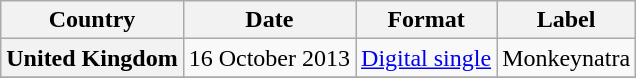<table class="wikitable plainrowheaders">
<tr>
<th scope="col">Country</th>
<th scope="col">Date</th>
<th scope="col">Format</th>
<th scope="col">Label</th>
</tr>
<tr>
<th scope="row">United Kingdom</th>
<td>16 October 2013</td>
<td><a href='#'>Digital single</a></td>
<td>Monkeynatra</td>
</tr>
<tr>
</tr>
</table>
